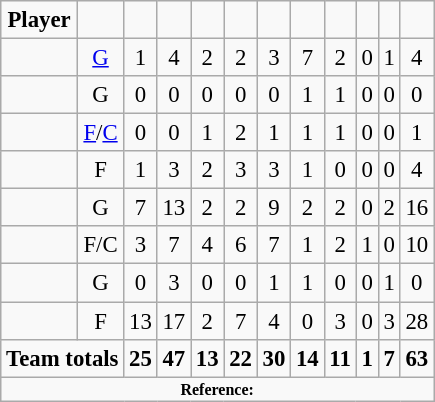<table class="wikitable sortable" style="text-align: center; font-size:95%">
<tr>
<td><strong>Player</strong></td>
<td><strong></strong></td>
<td><strong></strong></td>
<td><strong></strong></td>
<td><strong></strong></td>
<td><strong></strong></td>
<td><strong></strong></td>
<td><strong></strong></td>
<td><strong></strong></td>
<td><strong></strong></td>
<td><strong></strong></td>
<td><strong></strong></td>
</tr>
<tr>
<td></td>
<td><a href='#'>G</a></td>
<td>1</td>
<td>4</td>
<td>2</td>
<td>2</td>
<td>3</td>
<td>7</td>
<td>2</td>
<td>0</td>
<td>1</td>
<td>4</td>
</tr>
<tr>
<td></td>
<td>G</td>
<td>0</td>
<td>0</td>
<td>0</td>
<td>0</td>
<td>0</td>
<td>1</td>
<td>1</td>
<td>0</td>
<td>0</td>
<td>0</td>
</tr>
<tr>
<td></td>
<td><a href='#'>F</a>/<a href='#'>C</a></td>
<td>0</td>
<td>0</td>
<td>1</td>
<td>2</td>
<td>1</td>
<td>1</td>
<td>1</td>
<td>0</td>
<td>0</td>
<td>1</td>
</tr>
<tr>
<td></td>
<td>F</td>
<td>1</td>
<td>3</td>
<td>2</td>
<td>3</td>
<td>3</td>
<td>1</td>
<td>0</td>
<td>0</td>
<td>0</td>
<td>4</td>
</tr>
<tr>
<td></td>
<td>G</td>
<td>7</td>
<td>13</td>
<td>2</td>
<td>2</td>
<td>9</td>
<td>2</td>
<td>2</td>
<td>0</td>
<td>2</td>
<td>16</td>
</tr>
<tr>
<td></td>
<td>F/C</td>
<td>3</td>
<td>7</td>
<td>4</td>
<td>6</td>
<td>7</td>
<td>1</td>
<td>2</td>
<td>1</td>
<td>0</td>
<td>10</td>
</tr>
<tr>
<td></td>
<td>G</td>
<td>0</td>
<td>3</td>
<td>0</td>
<td>0</td>
<td>1</td>
<td>1</td>
<td>0</td>
<td>0</td>
<td>1</td>
<td>0</td>
</tr>
<tr>
<td></td>
<td>F</td>
<td>13</td>
<td>17</td>
<td>2</td>
<td>7</td>
<td>4</td>
<td>0</td>
<td>3</td>
<td>0</td>
<td>3</td>
<td>28</td>
</tr>
<tr class="sortbottom">
<td style="text-align:center;" colspan="2"><strong>Team totals</strong></td>
<td><strong>25</strong></td>
<td><strong>47</strong></td>
<td><strong>13</strong></td>
<td><strong>22</strong></td>
<td><strong>30</strong></td>
<td><strong>14</strong></td>
<td><strong>11</strong></td>
<td><strong>1</strong></td>
<td><strong>7</strong></td>
<td><strong>63</strong></td>
</tr>
<tr>
<td colspan="12" style="font-size: 8pt" align="center"><strong>Reference:</strong></td>
</tr>
</table>
